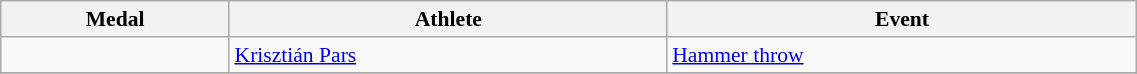<table class="wikitable" style="font-size:90%" width=60%>
<tr>
<th>Medal</th>
<th>Athlete</th>
<th>Event</th>
</tr>
<tr>
<td></td>
<td><a href='#'>Krisztián Pars</a></td>
<td><a href='#'>Hammer throw</a></td>
</tr>
<tr>
</tr>
</table>
